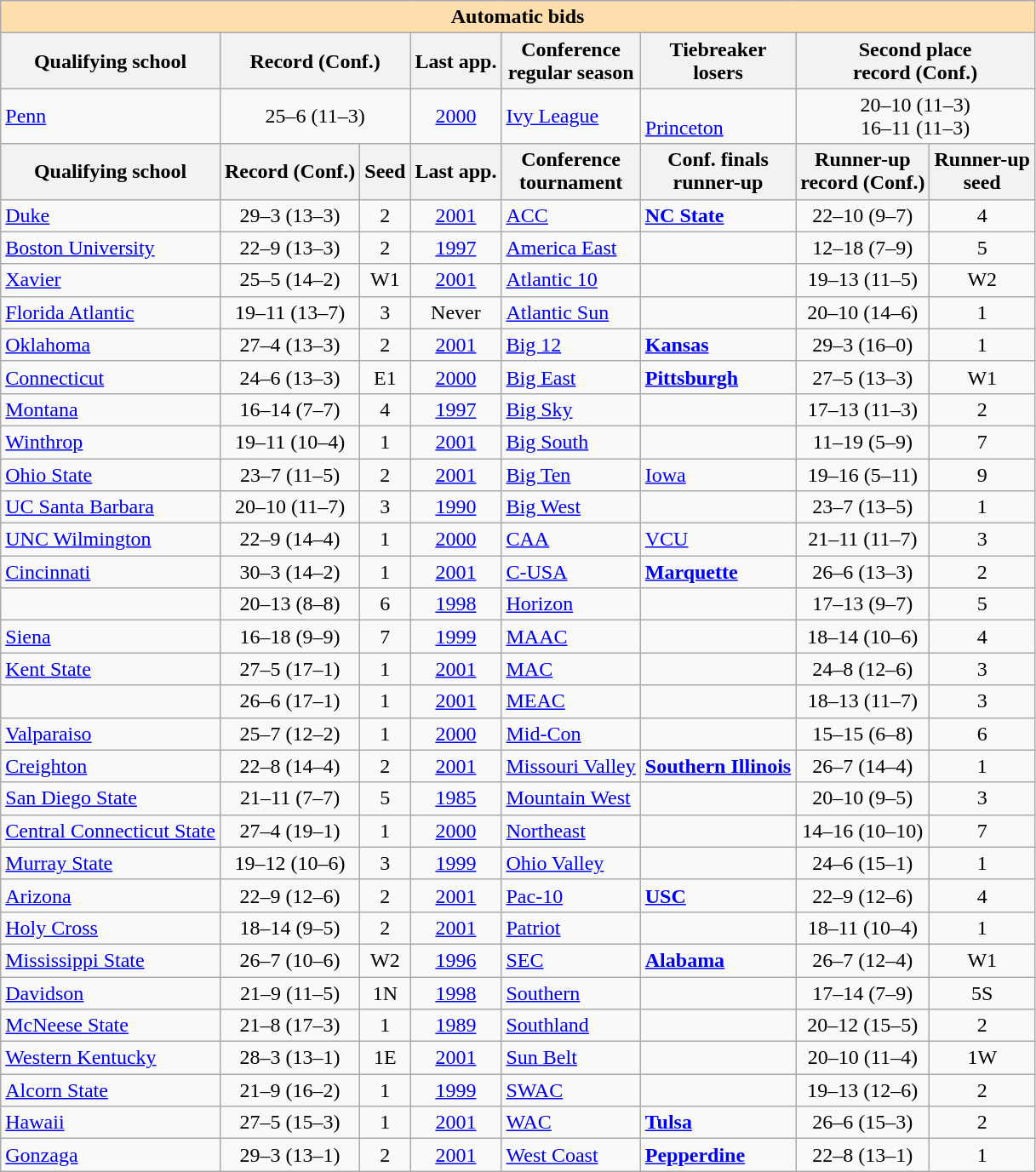<table class="wikitable">
<tr>
<th colspan="8" style="background:#ffdead;">Automatic bids</th>
</tr>
<tr>
<th>Qualifying school</th>
<th colspan="2">Record (Conf.)</th>
<th>Last app.</th>
<th>Conference<br>regular season</th>
<th>Tiebreaker<br>losers</th>
<th colspan="2">Second place<br>record (Conf.)</th>
</tr>
<tr>
<td><a href='#'>Penn</a></td>
<td colspan=2 align=center>25–6 (11–3)</td>
<td align=center><a href='#'>2000</a></td>
<td><a href='#'>Ivy League</a></td>
<td><br><a href='#'>Princeton</a></td>
<td colspan=2 align=center>20–10 (11–3)<br>16–11 (11–3)</td>
</tr>
<tr>
<th>Qualifying school</th>
<th>Record (Conf.)</th>
<th>Seed</th>
<th>Last app.</th>
<th>Conference<br>tournament</th>
<th>Conf. finals<br>runner-up</th>
<th>Runner-up<br>record (Conf.)</th>
<th>Runner-up<br>seed</th>
</tr>
<tr>
<td><a href='#'>Duke</a></td>
<td align=center>29–3 (13–3)</td>
<td align=center>2</td>
<td align=center><a href='#'>2001</a></td>
<td><a href='#'>ACC</a></td>
<td><strong><a href='#'>NC State</a></strong></td>
<td align=center>22–10 (9–7)</td>
<td align=center>4</td>
</tr>
<tr>
<td><a href='#'>Boston University</a></td>
<td align=center>22–9 (13–3)</td>
<td align=center>2</td>
<td align=center><a href='#'>1997</a></td>
<td><a href='#'>America East</a></td>
<td></td>
<td align=center>12–18 (7–9)</td>
<td align=center>5</td>
</tr>
<tr>
<td><a href='#'>Xavier</a></td>
<td align=center>25–5 (14–2)</td>
<td align=center>W1</td>
<td align=center><a href='#'>2001</a></td>
<td><a href='#'>Atlantic 10</a></td>
<td></td>
<td align=center>19–13 (11–5)</td>
<td align=center>W2</td>
</tr>
<tr>
<td><a href='#'>Florida Atlantic</a></td>
<td align=center>19–11 (13–7)</td>
<td align=center>3</td>
<td align=center>Never</td>
<td><a href='#'>Atlantic Sun</a></td>
<td></td>
<td align=center>20–10 (14–6)</td>
<td align=center>1</td>
</tr>
<tr>
<td><a href='#'>Oklahoma</a></td>
<td align=center>27–4 (13–3)</td>
<td align=center>2</td>
<td align=center><a href='#'>2001</a></td>
<td><a href='#'>Big 12</a></td>
<td><strong><a href='#'>Kansas</a></strong></td>
<td align=center>29–3 (16–0)</td>
<td align=center>1</td>
</tr>
<tr>
<td><a href='#'>Connecticut</a></td>
<td align=center>24–6 (13–3)</td>
<td align=center>E1</td>
<td align=center><a href='#'>2000</a></td>
<td><a href='#'>Big East</a></td>
<td><strong><a href='#'>Pittsburgh</a></strong></td>
<td align=center>27–5 (13–3)</td>
<td align=center>W1</td>
</tr>
<tr>
<td><a href='#'>Montana</a></td>
<td align=center>16–14 (7–7)</td>
<td align=center>4</td>
<td align=center><a href='#'>1997</a></td>
<td><a href='#'>Big Sky</a></td>
<td></td>
<td align=center>17–13 (11–3)</td>
<td align=center>2</td>
</tr>
<tr>
<td><a href='#'>Winthrop</a></td>
<td align=center>19–11 (10–4)</td>
<td align=center>1</td>
<td align=center><a href='#'>2001</a></td>
<td><a href='#'>Big South</a></td>
<td></td>
<td align=center>11–19 (5–9)</td>
<td align=center>7</td>
</tr>
<tr>
<td><a href='#'>Ohio State</a></td>
<td align=center>23–7 (11–5)</td>
<td align=center>2</td>
<td align=center><a href='#'>2001</a></td>
<td><a href='#'>Big Ten</a></td>
<td><a href='#'>Iowa</a></td>
<td align=center>19–16 (5–11)</td>
<td align=center>9</td>
</tr>
<tr>
<td><a href='#'>UC Santa Barbara</a></td>
<td align=center>20–10 (11–7)</td>
<td align=center>3</td>
<td align=center><a href='#'>1990</a></td>
<td><a href='#'>Big West</a></td>
<td></td>
<td align=center>23–7 (13–5)</td>
<td align=center>1</td>
</tr>
<tr>
<td><a href='#'>UNC Wilmington</a></td>
<td align=center>22–9 (14–4)</td>
<td align=center>1</td>
<td align=center><a href='#'>2000</a></td>
<td><a href='#'>CAA</a></td>
<td><a href='#'>VCU</a></td>
<td align=center>21–11 (11–7)</td>
<td align=center>3</td>
</tr>
<tr>
<td><a href='#'>Cincinnati</a></td>
<td align=center>30–3 (14–2)</td>
<td align=center>1</td>
<td align=center><a href='#'>2001</a></td>
<td><a href='#'>C-USA</a></td>
<td><strong><a href='#'>Marquette</a></strong></td>
<td align=center>26–6 (13–3)</td>
<td align=center>2</td>
</tr>
<tr>
<td></td>
<td align=center>20–13 (8–8)</td>
<td align=center>6</td>
<td align=center><a href='#'>1998</a></td>
<td><a href='#'>Horizon</a></td>
<td></td>
<td align=center>17–13 (9–7)</td>
<td align=center>5</td>
</tr>
<tr>
<td><a href='#'>Siena</a></td>
<td align=center>16–18 (9–9)</td>
<td align=center>7</td>
<td align=center><a href='#'>1999</a></td>
<td><a href='#'>MAAC</a></td>
<td></td>
<td align=center>18–14 (10–6)</td>
<td align=center>4</td>
</tr>
<tr>
<td><a href='#'>Kent State</a></td>
<td align=center>27–5 (17–1)</td>
<td align=center>1</td>
<td align=center><a href='#'>2001</a></td>
<td><a href='#'>MAC</a></td>
<td></td>
<td align=center>24–8 (12–6)</td>
<td align=center>3</td>
</tr>
<tr>
<td></td>
<td align=center>26–6 (17–1)</td>
<td align=center>1</td>
<td align=center><a href='#'>2001</a></td>
<td><a href='#'>MEAC</a></td>
<td></td>
<td align=center>18–13 (11–7)</td>
<td align=center>3</td>
</tr>
<tr>
<td><a href='#'>Valparaiso</a></td>
<td align=center>25–7 (12–2)</td>
<td align=center>1</td>
<td align=center><a href='#'>2000</a></td>
<td><a href='#'>Mid-Con</a></td>
<td></td>
<td align=center>15–15 (6–8)</td>
<td align=center>6</td>
</tr>
<tr>
<td><a href='#'>Creighton</a></td>
<td align=center>22–8 (14–4)</td>
<td align=center>2</td>
<td align=center><a href='#'>2001</a></td>
<td><a href='#'>Missouri Valley</a></td>
<td><strong><a href='#'>Southern Illinois</a></strong></td>
<td align=center>26–7 (14–4)</td>
<td align=center>1</td>
</tr>
<tr>
<td><a href='#'>San Diego State</a></td>
<td align=center>21–11 (7–7)</td>
<td align=center>5</td>
<td align=center><a href='#'>1985</a></td>
<td><a href='#'>Mountain West</a></td>
<td></td>
<td align=center>20–10 (9–5)</td>
<td align=center>3</td>
</tr>
<tr>
<td><a href='#'>Central Connecticut State</a></td>
<td align=center>27–4 (19–1)</td>
<td align=center>1</td>
<td align=center><a href='#'>2000</a></td>
<td><a href='#'>Northeast</a></td>
<td></td>
<td align=center>14–16 (10–10)</td>
<td align=center>7</td>
</tr>
<tr>
<td><a href='#'>Murray State</a></td>
<td align=center>19–12 (10–6)</td>
<td align=center>3</td>
<td align=center><a href='#'>1999</a></td>
<td><a href='#'>Ohio Valley</a></td>
<td></td>
<td align=center>24–6 (15–1)</td>
<td align=center>1</td>
</tr>
<tr>
<td><a href='#'>Arizona</a></td>
<td align=center>22–9 (12–6)</td>
<td align=center>2</td>
<td align=center><a href='#'>2001</a></td>
<td><a href='#'>Pac-10</a></td>
<td><strong><a href='#'>USC</a></strong></td>
<td align=center>22–9 (12–6)</td>
<td align=center>4</td>
</tr>
<tr>
<td><a href='#'>Holy Cross</a></td>
<td align=center>18–14 (9–5)</td>
<td align=center>2</td>
<td align=center><a href='#'>2001</a></td>
<td><a href='#'>Patriot</a></td>
<td></td>
<td align=center>18–11 (10–4)</td>
<td align=center>1</td>
</tr>
<tr>
<td><a href='#'>Mississippi State</a></td>
<td align=center>26–7 (10–6)</td>
<td align=center>W2</td>
<td align=center><a href='#'>1996</a></td>
<td><a href='#'>SEC</a></td>
<td><strong><a href='#'>Alabama</a></strong></td>
<td align=center>26–7 (12–4)</td>
<td align=center>W1</td>
</tr>
<tr>
<td><a href='#'>Davidson</a></td>
<td align=center>21–9 (11–5)</td>
<td align=center>1N</td>
<td align=center><a href='#'>1998</a></td>
<td><a href='#'>Southern</a></td>
<td></td>
<td align=center>17–14 (7–9)</td>
<td align=center>5S</td>
</tr>
<tr>
<td><a href='#'>McNeese State</a></td>
<td align=center>21–8 (17–3)</td>
<td align=center>1</td>
<td align=center><a href='#'>1989</a></td>
<td><a href='#'>Southland</a></td>
<td></td>
<td align=center>20–12 (15–5)</td>
<td align=center>2</td>
</tr>
<tr>
<td><a href='#'>Western Kentucky</a></td>
<td align=center>28–3 (13–1)</td>
<td align=center>1E</td>
<td align=center><a href='#'>2001</a></td>
<td><a href='#'>Sun Belt</a></td>
<td></td>
<td align=center>20–10 (11–4)</td>
<td align=center>1W</td>
</tr>
<tr>
<td><a href='#'>Alcorn State</a></td>
<td align=center>21–9 (16–2)</td>
<td align=center>1</td>
<td align=center><a href='#'>1999</a></td>
<td><a href='#'>SWAC</a></td>
<td></td>
<td align=center>19–13 (12–6)</td>
<td align=center>2</td>
</tr>
<tr>
<td><a href='#'>Hawaii</a></td>
<td align=center>27–5 (15–3)</td>
<td align=center>1</td>
<td align=center><a href='#'>2001</a></td>
<td><a href='#'>WAC</a></td>
<td><strong><a href='#'>Tulsa</a></strong></td>
<td align=center>26–6 (15–3)</td>
<td align=center>2</td>
</tr>
<tr>
<td><a href='#'>Gonzaga</a></td>
<td align=center>29–3 (13–1)</td>
<td align=center>2</td>
<td align=center><a href='#'>2001</a></td>
<td><a href='#'>West Coast</a></td>
<td><strong><a href='#'>Pepperdine</a></strong></td>
<td align=center>22–8 (13–1)</td>
<td align=center>1</td>
</tr>
</table>
